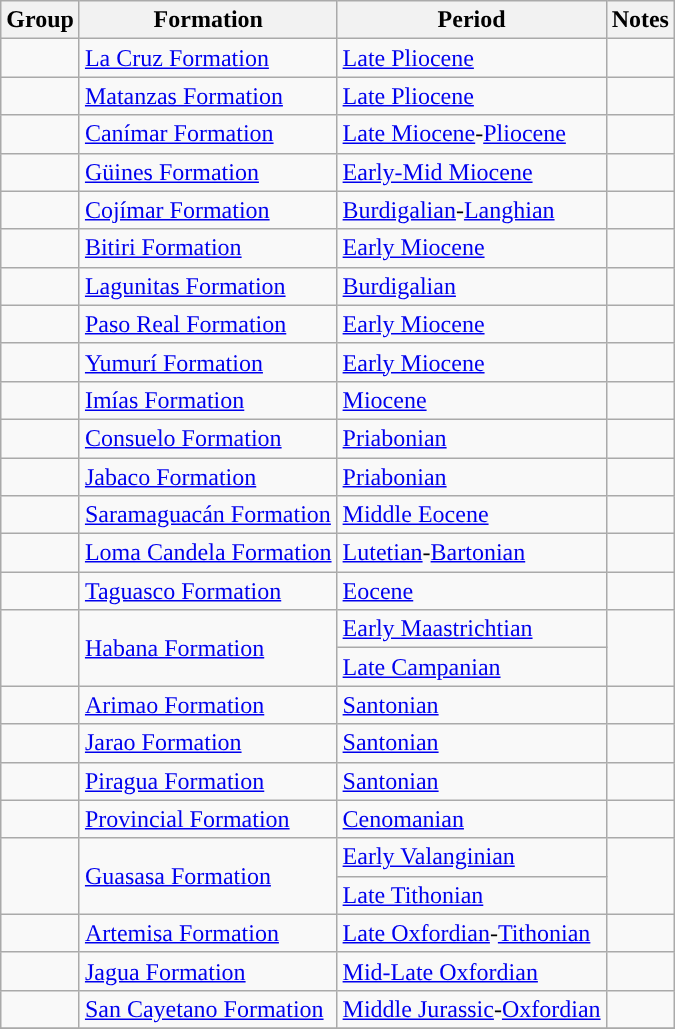<table class="wikitable sortable">
<tr>
<th>Group</th>
<th>Formation</th>
<th>Period</th>
<th class="unsortable">Notes</th>
</tr>
<tr>
<td></td>
<td><a href='#'>La Cruz Formation</a></td>
<td style="background-color: "><a href='#'>Late Pliocene</a></td>
<td align=center></td>
</tr>
<tr>
<td></td>
<td><a href='#'>Matanzas Formation</a></td>
<td style="background-color: "><a href='#'>Late Pliocene</a></td>
<td align=center></td>
</tr>
<tr>
<td></td>
<td><a href='#'>Canímar Formation</a></td>
<td style="background-color: "><a href='#'>Late Miocene</a>-<a href='#'>Pliocene</a></td>
<td align=center></td>
</tr>
<tr>
<td></td>
<td><a href='#'>Güines Formation</a></td>
<td style="background-color: "><a href='#'>Early-Mid Miocene</a></td>
<td align=center></td>
</tr>
<tr>
<td></td>
<td><a href='#'>Cojímar Formation</a></td>
<td style="background-color: "><a href='#'>Burdigalian</a>-<a href='#'>Langhian</a></td>
<td align=center></td>
</tr>
<tr>
<td></td>
<td><a href='#'>Bitiri Formation</a></td>
<td style="background-color: "><a href='#'>Early Miocene</a></td>
<td align=center></td>
</tr>
<tr>
<td></td>
<td><a href='#'>Lagunitas Formation</a></td>
<td style="background-color: "><a href='#'>Burdigalian</a></td>
<td align=center></td>
</tr>
<tr>
<td></td>
<td><a href='#'>Paso Real Formation</a></td>
<td style="background-color: "><a href='#'>Early Miocene</a></td>
<td align=center></td>
</tr>
<tr>
<td></td>
<td><a href='#'>Yumurí Formation</a></td>
<td style="background-color: "><a href='#'>Early Miocene</a></td>
<td align=center></td>
</tr>
<tr>
<td></td>
<td><a href='#'>Imías Formation</a></td>
<td style="background-color: "><a href='#'>Miocene</a></td>
<td align=center></td>
</tr>
<tr>
<td></td>
<td><a href='#'>Consuelo Formation</a></td>
<td style="background-color: "><a href='#'>Priabonian</a></td>
<td align=center></td>
</tr>
<tr>
<td></td>
<td><a href='#'>Jabaco Formation</a></td>
<td style="background-color: "><a href='#'>Priabonian</a></td>
<td align=center></td>
</tr>
<tr>
<td></td>
<td><a href='#'>Saramaguacán Formation</a></td>
<td style="background-color: "><a href='#'>Middle Eocene</a></td>
<td align=center></td>
</tr>
<tr>
<td></td>
<td><a href='#'>Loma Candela Formation</a></td>
<td style="background-color: "><a href='#'>Lutetian</a>-<a href='#'>Bartonian</a></td>
<td align=center></td>
</tr>
<tr>
<td></td>
<td><a href='#'>Taguasco Formation</a></td>
<td style="background-color: "><a href='#'>Eocene</a></td>
<td align=center></td>
</tr>
<tr>
<td rowspan=2></td>
<td rowspan=2><a href='#'>Habana Formation</a></td>
<td style="background-color: "><a href='#'>Early Maastrichtian</a></td>
<td align=center rowspan=2></td>
</tr>
<tr>
<td style="background-color: "><a href='#'>Late Campanian</a></td>
</tr>
<tr>
<td></td>
<td><a href='#'>Arimao Formation</a></td>
<td style="background-color: "><a href='#'>Santonian</a></td>
<td align=center></td>
</tr>
<tr>
<td></td>
<td><a href='#'>Jarao Formation</a></td>
<td style="background-color: "><a href='#'>Santonian</a></td>
<td align=center></td>
</tr>
<tr>
<td></td>
<td><a href='#'>Piragua Formation</a></td>
<td style="background-color: "><a href='#'>Santonian</a></td>
<td align=center></td>
</tr>
<tr>
<td></td>
<td><a href='#'>Provincial Formation</a></td>
<td style="background-color: "><a href='#'>Cenomanian</a></td>
<td align=center></td>
</tr>
<tr>
<td rowspan=2></td>
<td rowspan=2><a href='#'>Guasasa Formation</a></td>
<td style="background-color: "><a href='#'>Early Valanginian</a></td>
<td align=center rowspan=2></td>
</tr>
<tr>
<td style="background-color: "><a href='#'>Late Tithonian</a></td>
</tr>
<tr>
<td></td>
<td><a href='#'>Artemisa Formation</a></td>
<td style="background-color: "><a href='#'>Late Oxfordian</a>-<a href='#'>Tithonian</a></td>
<td align=center></td>
</tr>
<tr>
<td></td>
<td><a href='#'>Jagua Formation</a></td>
<td style="background-color: "><a href='#'>Mid-Late Oxfordian</a></td>
<td align=center></td>
</tr>
<tr>
<td></td>
<td><a href='#'>San Cayetano Formation</a></td>
<td style="background-color: "><a href='#'>Middle Jurassic</a>-<a href='#'>Oxfordian</a></td>
<td align=center></td>
</tr>
<tr>
</tr>
</table>
